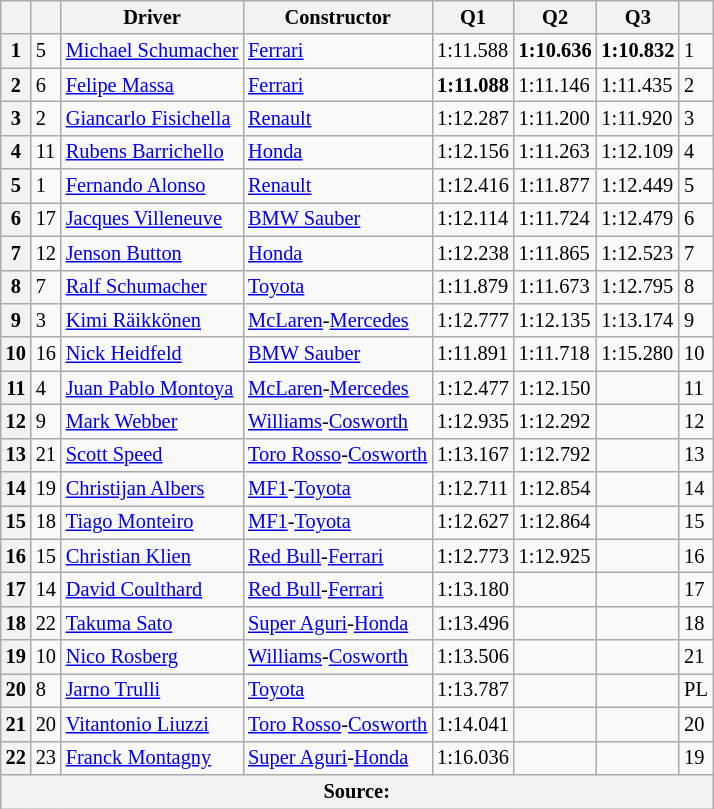<table class="wikitable sortable" style="font-size: 85%;">
<tr>
<th></th>
<th></th>
<th>Driver</th>
<th>Constructor</th>
<th>Q1</th>
<th>Q2</th>
<th>Q3</th>
<th></th>
</tr>
<tr>
<th>1</th>
<td>5</td>
<td> <a href='#'>Michael Schumacher</a></td>
<td><a href='#'>Ferrari</a></td>
<td>1:11.588</td>
<td><strong>1:10.636</strong></td>
<td><strong>1:10.832</strong></td>
<td>1</td>
</tr>
<tr>
<th>2</th>
<td>6</td>
<td> <a href='#'>Felipe Massa</a></td>
<td><a href='#'>Ferrari</a></td>
<td><strong>1:11.088</strong></td>
<td>1:11.146</td>
<td>1:11.435</td>
<td>2</td>
</tr>
<tr>
<th>3</th>
<td>2</td>
<td> <a href='#'>Giancarlo Fisichella</a></td>
<td><a href='#'>Renault</a></td>
<td>1:12.287</td>
<td>1:11.200</td>
<td>1:11.920</td>
<td>3</td>
</tr>
<tr>
<th>4</th>
<td>11</td>
<td> <a href='#'>Rubens Barrichello</a></td>
<td><a href='#'>Honda</a></td>
<td>1:12.156</td>
<td>1:11.263</td>
<td>1:12.109</td>
<td>4</td>
</tr>
<tr>
<th>5</th>
<td>1</td>
<td> <a href='#'>Fernando Alonso</a></td>
<td><a href='#'>Renault</a></td>
<td>1:12.416</td>
<td>1:11.877</td>
<td>1:12.449</td>
<td>5</td>
</tr>
<tr>
<th>6</th>
<td>17</td>
<td> <a href='#'>Jacques Villeneuve</a></td>
<td><a href='#'>BMW Sauber</a></td>
<td>1:12.114</td>
<td>1:11.724</td>
<td>1:12.479</td>
<td>6</td>
</tr>
<tr>
<th>7</th>
<td>12</td>
<td> <a href='#'>Jenson Button</a></td>
<td><a href='#'>Honda</a></td>
<td>1:12.238</td>
<td>1:11.865</td>
<td>1:12.523</td>
<td>7</td>
</tr>
<tr>
<th>8</th>
<td>7</td>
<td> <a href='#'>Ralf Schumacher</a></td>
<td><a href='#'>Toyota</a></td>
<td>1:11.879</td>
<td>1:11.673</td>
<td>1:12.795</td>
<td>8</td>
</tr>
<tr>
<th>9</th>
<td>3</td>
<td> <a href='#'>Kimi Räikkönen</a></td>
<td><a href='#'>McLaren</a>-<a href='#'>Mercedes</a></td>
<td>1:12.777</td>
<td>1:12.135</td>
<td>1:13.174</td>
<td>9</td>
</tr>
<tr>
<th>10</th>
<td>16</td>
<td> <a href='#'>Nick Heidfeld</a></td>
<td><a href='#'>BMW Sauber</a></td>
<td>1:11.891</td>
<td>1:11.718</td>
<td>1:15.280</td>
<td>10</td>
</tr>
<tr>
<th>11</th>
<td>4</td>
<td> <a href='#'>Juan Pablo Montoya</a></td>
<td><a href='#'>McLaren</a>-<a href='#'>Mercedes</a></td>
<td>1:12.477</td>
<td>1:12.150</td>
<td></td>
<td>11</td>
</tr>
<tr>
<th>12</th>
<td>9</td>
<td> <a href='#'>Mark Webber</a></td>
<td><a href='#'>Williams</a>-<a href='#'>Cosworth</a></td>
<td>1:12.935</td>
<td>1:12.292</td>
<td></td>
<td>12</td>
</tr>
<tr>
<th>13</th>
<td>21</td>
<td> <a href='#'>Scott Speed</a></td>
<td><a href='#'>Toro Rosso</a>-<a href='#'>Cosworth</a></td>
<td>1:13.167</td>
<td>1:12.792</td>
<td></td>
<td>13</td>
</tr>
<tr>
<th>14</th>
<td>19</td>
<td> <a href='#'>Christijan Albers</a></td>
<td><a href='#'>MF1</a>-<a href='#'>Toyota</a></td>
<td>1:12.711</td>
<td>1:12.854</td>
<td></td>
<td>14</td>
</tr>
<tr>
<th>15</th>
<td>18</td>
<td> <a href='#'>Tiago Monteiro</a></td>
<td><a href='#'>MF1</a>-<a href='#'>Toyota</a></td>
<td>1:12.627</td>
<td>1:12.864</td>
<td></td>
<td>15</td>
</tr>
<tr>
<th>16</th>
<td>15</td>
<td> <a href='#'>Christian Klien</a></td>
<td><a href='#'>Red Bull</a>-<a href='#'>Ferrari</a></td>
<td>1:12.773</td>
<td>1:12.925</td>
<td></td>
<td>16</td>
</tr>
<tr>
<th>17</th>
<td>14</td>
<td> <a href='#'>David Coulthard</a></td>
<td><a href='#'>Red Bull</a>-<a href='#'>Ferrari</a></td>
<td>1:13.180</td>
<td></td>
<td></td>
<td>17</td>
</tr>
<tr>
<th>18</th>
<td>22</td>
<td> <a href='#'>Takuma Sato</a></td>
<td><a href='#'>Super Aguri</a>-<a href='#'>Honda</a></td>
<td>1:13.496</td>
<td></td>
<td></td>
<td>18</td>
</tr>
<tr>
<th>19</th>
<td>10</td>
<td> <a href='#'>Nico Rosberg</a></td>
<td><a href='#'>Williams</a>-<a href='#'>Cosworth</a></td>
<td>1:13.506</td>
<td></td>
<td></td>
<td>21</td>
</tr>
<tr>
<th>20</th>
<td>8</td>
<td> <a href='#'>Jarno Trulli</a></td>
<td><a href='#'>Toyota</a></td>
<td>1:13.787</td>
<td></td>
<td></td>
<td>PL</td>
</tr>
<tr>
<th>21</th>
<td>20</td>
<td> <a href='#'>Vitantonio Liuzzi</a></td>
<td><a href='#'>Toro Rosso</a>-<a href='#'>Cosworth</a></td>
<td>1:14.041</td>
<td></td>
<td></td>
<td>20</td>
</tr>
<tr>
<th>22</th>
<td>23</td>
<td> <a href='#'>Franck Montagny</a></td>
<td><a href='#'>Super Aguri</a>-<a href='#'>Honda</a></td>
<td>1:16.036</td>
<td></td>
<td></td>
<td>19</td>
</tr>
<tr>
<th colspan="8">Source:</th>
</tr>
</table>
